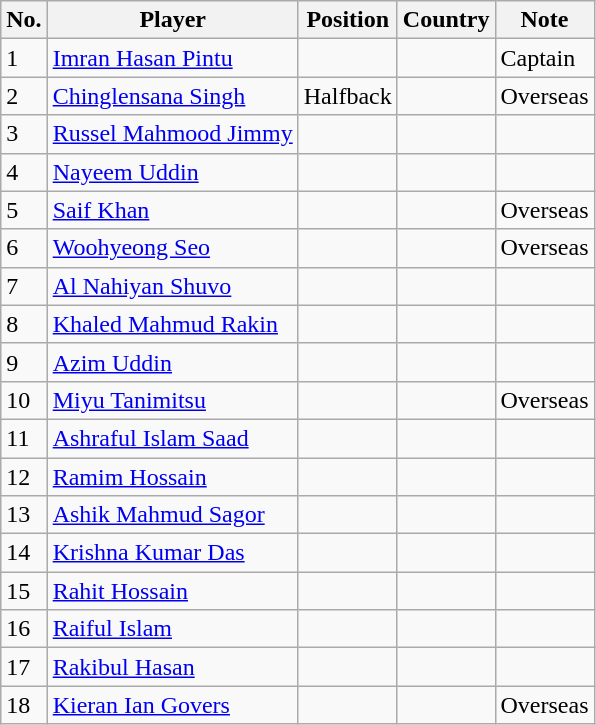<table class="wikitable">
<tr>
<th>No.</th>
<th>Player</th>
<th>Position</th>
<th>Country</th>
<th>Note</th>
</tr>
<tr>
<td>1</td>
<td><a href='#'>Imran Hasan Pintu</a></td>
<td></td>
<td></td>
<td>Captain</td>
</tr>
<tr>
<td>2</td>
<td><a href='#'>Chinglensana Singh</a></td>
<td>Halfback</td>
<td></td>
<td>Overseas</td>
</tr>
<tr>
<td>3</td>
<td><a href='#'>Russel Mahmood Jimmy</a></td>
<td></td>
<td></td>
<td></td>
</tr>
<tr>
<td>4</td>
<td><a href='#'>Nayeem Uddin</a></td>
<td></td>
<td></td>
<td></td>
</tr>
<tr>
<td>5</td>
<td><a href='#'>Saif Khan</a></td>
<td></td>
<td></td>
<td>Overseas</td>
</tr>
<tr>
<td>6</td>
<td><a href='#'>Woohyeong Seo</a></td>
<td></td>
<td></td>
<td>Overseas</td>
</tr>
<tr>
<td>7</td>
<td><a href='#'>Al Nahiyan Shuvo</a></td>
<td></td>
<td></td>
<td></td>
</tr>
<tr>
<td>8</td>
<td><a href='#'>Khaled Mahmud Rakin</a></td>
<td></td>
<td></td>
<td></td>
</tr>
<tr>
<td>9</td>
<td><a href='#'>Azim Uddin</a></td>
<td></td>
<td></td>
<td></td>
</tr>
<tr>
<td>10</td>
<td><a href='#'>Miyu Tanimitsu</a></td>
<td></td>
<td></td>
<td>Overseas</td>
</tr>
<tr>
<td>11</td>
<td><a href='#'>Ashraful Islam Saad</a></td>
<td></td>
<td></td>
<td></td>
</tr>
<tr>
<td>12</td>
<td><a href='#'>Ramim Hossain</a></td>
<td></td>
<td></td>
<td></td>
</tr>
<tr>
<td>13</td>
<td><a href='#'>Ashik Mahmud Sagor</a></td>
<td></td>
<td></td>
<td></td>
</tr>
<tr>
<td>14</td>
<td><a href='#'>Krishna Kumar Das</a></td>
<td></td>
<td></td>
<td></td>
</tr>
<tr>
<td>15</td>
<td><a href='#'>Rahit Hossain</a></td>
<td></td>
<td></td>
<td></td>
</tr>
<tr>
<td>16</td>
<td><a href='#'>Raiful Islam</a></td>
<td></td>
<td></td>
<td></td>
</tr>
<tr>
<td>17</td>
<td><a href='#'>Rakibul Hasan</a></td>
<td></td>
<td></td>
<td></td>
</tr>
<tr>
<td>18</td>
<td><a href='#'>Kieran Ian Govers</a></td>
<td></td>
<td></td>
<td>Overseas</td>
</tr>
</table>
